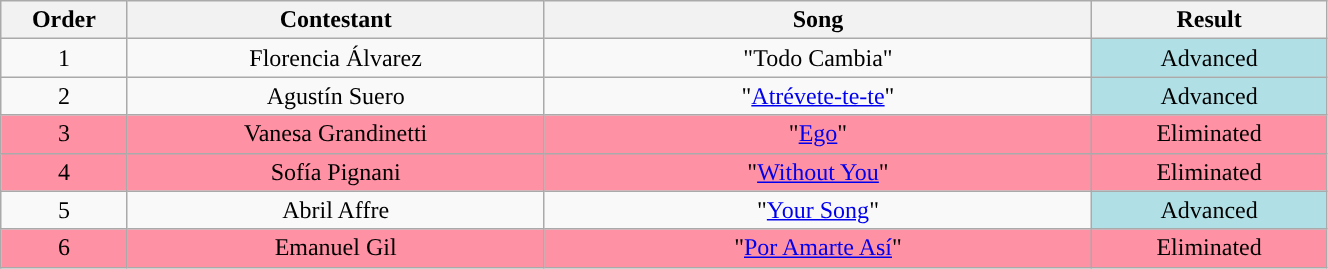<table class="wikitable" style="text-align:center; width:70%;">
<tr>
<th scope="col" style="width:4%;">Order</th>
<th scope="col" style="width:16%;">Contestant</th>
<th scope="col" style="width:21%;">Song</th>
<th scope="col" style="width:9%;">Result</th>
</tr>
<tr>
<td>1</td>
<td>Florencia Álvarez</td>
<td>"Todo Cambia"</td>
<td style="background:#B0E0E6;">Advanced</td>
</tr>
<tr>
<td>2</td>
<td>Agustín Suero</td>
<td>"<a href='#'>Atrévete-te-te</a>"</td>
<td style="background:#B0E0E6;">Advanced</td>
</tr>
<tr style="background:#FF91A4;">
<td>3</td>
<td>Vanesa Grandinetti</td>
<td>"<a href='#'>Ego</a>"</td>
<td>Eliminated</td>
</tr>
<tr style="background:#FF91A4;">
<td>4</td>
<td>Sofía Pignani</td>
<td>"<a href='#'>Without You</a>"</td>
<td>Eliminated</td>
</tr>
<tr>
<td>5</td>
<td>Abril Affre</td>
<td>"<a href='#'>Your Song</a>"</td>
<td style="background:#B0E0E6;">Advanced</td>
</tr>
<tr style="background:#FF91A4;">
<td>6</td>
<td>Emanuel Gil</td>
<td>"<a href='#'>Por Amarte Así</a>"</td>
<td>Eliminated</td>
</tr>
</table>
